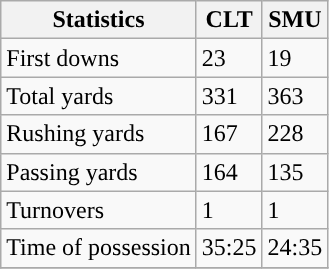<table class="wikitable" style="float: left;">
<tr>
<th>Statistics</th>
<th>CLT</th>
<th>SMU</th>
</tr>
<tr>
<td>First downs</td>
<td>23</td>
<td>19</td>
</tr>
<tr>
<td>Total yards</td>
<td>331</td>
<td>363</td>
</tr>
<tr>
<td>Rushing yards</td>
<td>167</td>
<td>228</td>
</tr>
<tr>
<td>Passing yards</td>
<td>164</td>
<td>135</td>
</tr>
<tr>
<td>Turnovers</td>
<td>1</td>
<td>1</td>
</tr>
<tr>
<td>Time of possession</td>
<td>35:25</td>
<td>24:35</td>
</tr>
<tr>
</tr>
</table>
